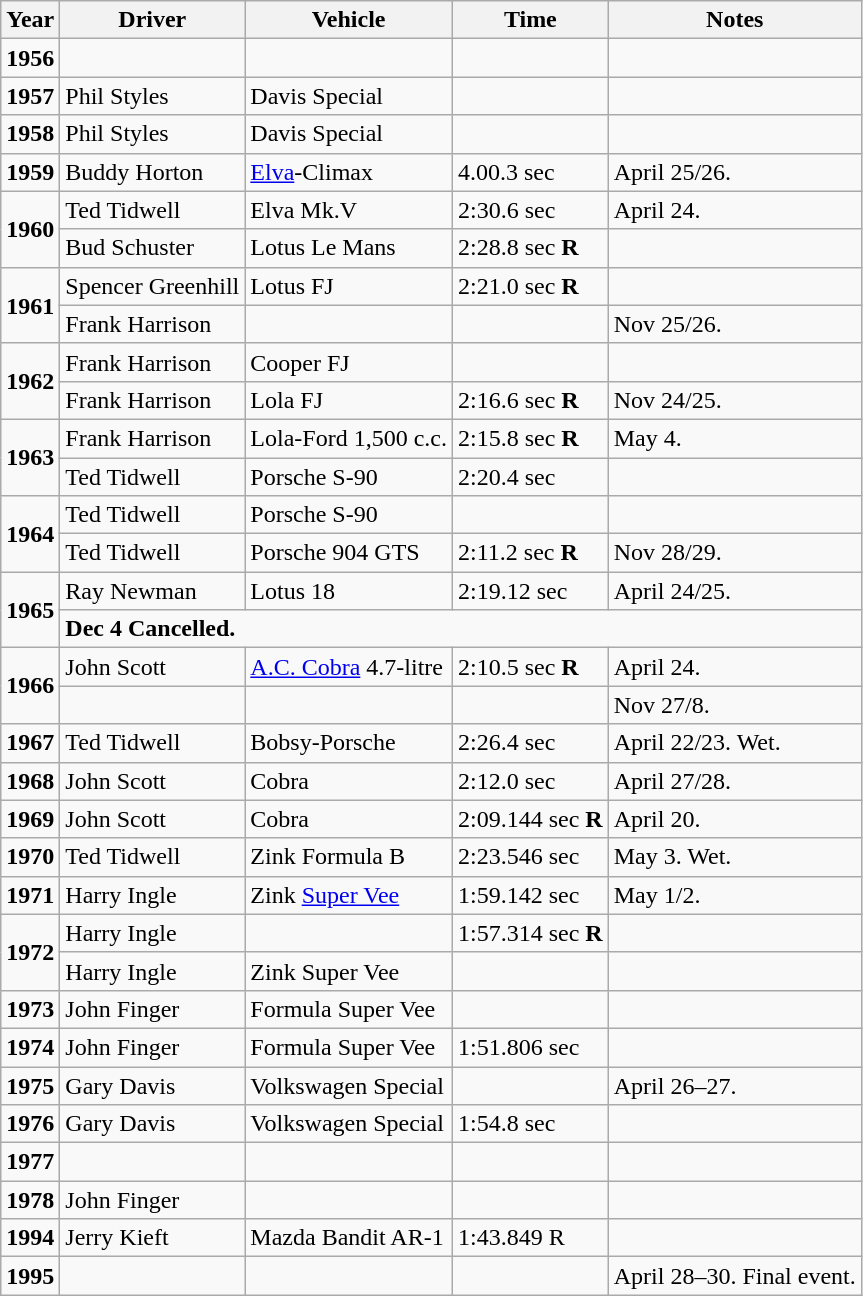<table class="wikitable">
<tr>
<th width="*">Year</th>
<th width="*">Driver</th>
<th width="*">Vehicle</th>
<th width="*">Time</th>
<th width="*">Notes</th>
</tr>
<tr>
<td><strong>1956</strong></td>
<td></td>
<td></td>
<td></td>
<td></td>
</tr>
<tr>
<td><strong>1957</strong></td>
<td>Phil Styles</td>
<td>Davis Special</td>
<td></td>
<td></td>
</tr>
<tr>
<td><strong>1958</strong></td>
<td>Phil Styles</td>
<td>Davis Special</td>
<td></td>
<td></td>
</tr>
<tr>
<td><strong>1959</strong></td>
<td>Buddy Horton</td>
<td><a href='#'>Elva</a>-Climax</td>
<td>4.00.3 sec</td>
<td> April 25/26.</td>
</tr>
<tr>
<td rowspan=2><strong>1960</strong></td>
<td>Ted Tidwell</td>
<td>Elva Mk.V</td>
<td>2:30.6 sec</td>
<td> April 24.</td>
</tr>
<tr>
<td>Bud Schuster</td>
<td>Lotus Le Mans</td>
<td>2:28.8 sec <strong>R</strong></td>
<td></td>
</tr>
<tr>
<td rowspan=2><strong>1961</strong></td>
<td>Spencer Greenhill</td>
<td>Lotus FJ</td>
<td>2:21.0 sec <strong>R</strong></td>
<td></td>
</tr>
<tr>
<td>Frank Harrison</td>
<td></td>
<td></td>
<td>Nov 25/26.</td>
</tr>
<tr>
<td rowspan=2><strong>1962</strong></td>
<td>Frank Harrison</td>
<td>Cooper FJ</td>
<td></td>
<td></td>
</tr>
<tr>
<td>Frank Harrison</td>
<td>Lola FJ</td>
<td>2:16.6 sec <strong>R</strong></td>
<td> Nov 24/25.</td>
</tr>
<tr>
<td rowspan=2><strong>1963</strong></td>
<td>Frank Harrison</td>
<td>Lola-Ford 1,500 c.c.</td>
<td>2:15.8 sec <strong>R</strong></td>
<td> May 4.</td>
</tr>
<tr>
<td>Ted Tidwell</td>
<td>Porsche S-90</td>
<td>2:20.4 sec</td>
<td></td>
</tr>
<tr>
<td rowspan=2><strong>1964</strong></td>
<td>Ted Tidwell</td>
<td>Porsche S-90</td>
<td></td>
<td></td>
</tr>
<tr>
<td>Ted Tidwell</td>
<td>Porsche 904 GTS</td>
<td>2:11.2 sec <strong>R</strong></td>
<td> Nov 28/29.</td>
</tr>
<tr>
<td rowspan=2><strong>1965</strong></td>
<td>Ray Newman</td>
<td>Lotus 18</td>
<td>2:19.12 sec</td>
<td> April 24/25.</td>
</tr>
<tr>
<td colspan=4><strong>Dec 4 Cancelled.</strong> </td>
</tr>
<tr>
<td rowspan=2><strong>1966</strong></td>
<td>John Scott</td>
<td><a href='#'>A.C. Cobra</a> 4.7-litre</td>
<td>2:10.5 sec <strong>R</strong></td>
<td> April 24.</td>
</tr>
<tr>
<td></td>
<td></td>
<td></td>
<td>Nov 27/8.</td>
</tr>
<tr>
<td><strong>1967</strong></td>
<td>Ted Tidwell</td>
<td>Bobsy-Porsche</td>
<td>2:26.4 sec</td>
<td> April 22/23. Wet.</td>
</tr>
<tr>
<td><strong>1968</strong></td>
<td>John Scott</td>
<td>Cobra</td>
<td>2:12.0 sec</td>
<td> April 27/28.</td>
</tr>
<tr>
<td><strong>1969</strong></td>
<td>John Scott</td>
<td>Cobra</td>
<td>2:09.144 sec <strong>R</strong></td>
<td> April 20.</td>
</tr>
<tr>
<td><strong>1970</strong></td>
<td>Ted Tidwell</td>
<td>Zink Formula B</td>
<td>2:23.546 sec</td>
<td> May 3. Wet.</td>
</tr>
<tr>
<td><strong>1971</strong></td>
<td>Harry Ingle</td>
<td>Zink <a href='#'>Super Vee</a></td>
<td>1:59.142 sec</td>
<td> May 1/2.</td>
</tr>
<tr>
<td rowspan=2><strong>1972</strong></td>
<td>Harry Ingle</td>
<td></td>
<td>1:57.314 sec <strong>R</strong></td>
<td></td>
</tr>
<tr>
<td>Harry Ingle</td>
<td>Zink Super Vee</td>
<td></td>
<td></td>
</tr>
<tr>
<td><strong>1973</strong></td>
<td>John Finger</td>
<td>Formula Super Vee</td>
<td></td>
<td></td>
</tr>
<tr>
<td><strong>1974</strong></td>
<td>John Finger</td>
<td>Formula Super Vee</td>
<td>1:51.806 sec</td>
<td></td>
</tr>
<tr>
<td><strong>1975</strong></td>
<td>Gary Davis</td>
<td>Volkswagen Special</td>
<td></td>
<td> April 26–27.</td>
</tr>
<tr>
<td><strong>1976</strong></td>
<td>Gary Davis</td>
<td>Volkswagen Special</td>
<td>1:54.8 sec</td>
<td></td>
</tr>
<tr>
<td><strong>1977</strong></td>
<td></td>
<td></td>
<td></td>
<td></td>
</tr>
<tr>
<td><strong>1978</strong></td>
<td>John Finger</td>
<td></td>
<td></td>
<td></td>
</tr>
<tr>
<td><strong>1994</strong></td>
<td>Jerry Kieft</td>
<td>Mazda Bandit AR-1</td>
<td>1:43.849 R</td>
<td></td>
</tr>
<tr>
<td><strong>1995</strong></td>
<td></td>
<td></td>
<td></td>
<td>April 28–30. Final event.</td>
</tr>
</table>
